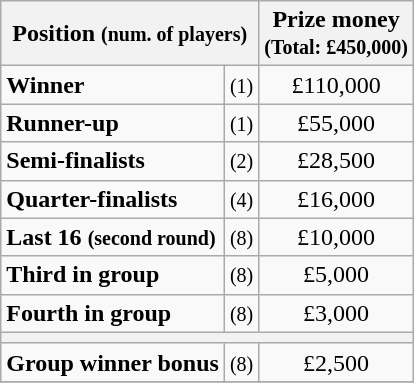<table class="wikitable">
<tr>
<th colspan=2>Position <small>(num. of players)</small></th>
<th>Prize money<br><small>(Total: £450,000)</small></th>
</tr>
<tr>
<td><strong>Winner</strong></td>
<td align=center><small>(1)</small></td>
<td align=center>£110,000</td>
</tr>
<tr>
<td><strong>Runner-up</strong></td>
<td align=center><small>(1)</small></td>
<td align=center>£55,000</td>
</tr>
<tr>
<td><strong>Semi-finalists</strong></td>
<td align=center><small>(2)</small></td>
<td align=center>£28,500</td>
</tr>
<tr>
<td><strong>Quarter-finalists</strong></td>
<td align=center><small>(4)</small></td>
<td align=center>£16,000</td>
</tr>
<tr>
<td><strong>Last 16 <small>(second round)</small></strong></td>
<td align=center><small>(8)</small></td>
<td align=center>£10,000</td>
</tr>
<tr>
<td><strong>Third in group</strong></td>
<td align=center><small>(8)</small></td>
<td align=center>£5,000</td>
</tr>
<tr>
<td><strong>Fourth in group</strong></td>
<td align=center><small>(8)</small></td>
<td align=center>£3,000</td>
</tr>
<tr>
<th colspan=3></th>
</tr>
<tr>
<td><strong>Group winner bonus</strong></td>
<td align=center><small>(8)</small></td>
<td align=center>£2,500</td>
</tr>
<tr>
</tr>
</table>
